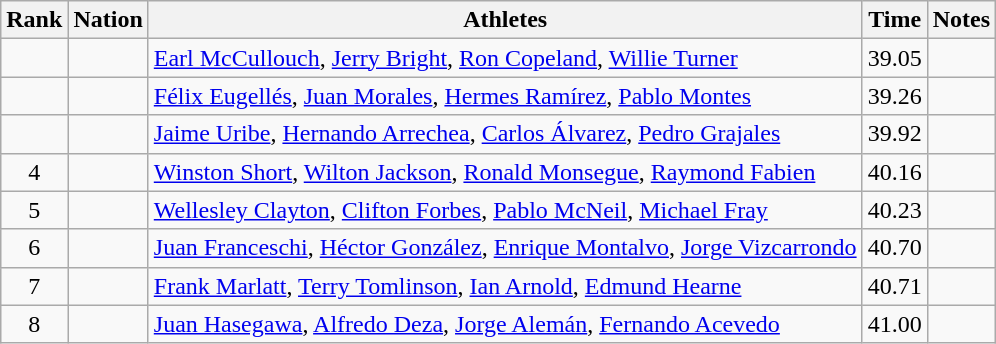<table class="wikitable sortable" style="text-align:center">
<tr>
<th>Rank</th>
<th>Nation</th>
<th>Athletes</th>
<th>Time</th>
<th>Notes</th>
</tr>
<tr>
<td></td>
<td align=left></td>
<td align=left><a href='#'>Earl McCullouch</a>, <a href='#'>Jerry Bright</a>, <a href='#'>Ron Copeland</a>, <a href='#'>Willie Turner</a></td>
<td>39.05</td>
<td></td>
</tr>
<tr>
<td></td>
<td align=left></td>
<td align=left><a href='#'>Félix Eugellés</a>, <a href='#'>Juan Morales</a>, <a href='#'>Hermes Ramírez</a>, <a href='#'>Pablo Montes</a></td>
<td>39.26</td>
<td></td>
</tr>
<tr>
<td></td>
<td align=left></td>
<td align=left><a href='#'>Jaime Uribe</a>, <a href='#'>Hernando Arrechea</a>, <a href='#'>Carlos Álvarez</a>, <a href='#'>Pedro Grajales</a></td>
<td>39.92</td>
<td></td>
</tr>
<tr>
<td>4</td>
<td align=left></td>
<td align=left><a href='#'>Winston Short</a>, <a href='#'>Wilton Jackson</a>, <a href='#'>Ronald Monsegue</a>, <a href='#'>Raymond Fabien</a></td>
<td>40.16</td>
<td></td>
</tr>
<tr>
<td>5</td>
<td align=left></td>
<td align=left><a href='#'>Wellesley Clayton</a>, <a href='#'>Clifton Forbes</a>, <a href='#'>Pablo McNeil</a>, <a href='#'>Michael Fray</a></td>
<td>40.23</td>
<td></td>
</tr>
<tr>
<td>6</td>
<td align=left></td>
<td align=left><a href='#'>Juan Franceschi</a>, <a href='#'>Héctor González</a>, <a href='#'>Enrique Montalvo</a>, <a href='#'>Jorge Vizcarrondo</a></td>
<td>40.70</td>
<td></td>
</tr>
<tr>
<td>7</td>
<td align=left></td>
<td align=left><a href='#'>Frank Marlatt</a>, <a href='#'>Terry Tomlinson</a>, <a href='#'>Ian Arnold</a>, <a href='#'>Edmund Hearne</a></td>
<td>40.71</td>
<td></td>
</tr>
<tr>
<td>8</td>
<td align=left></td>
<td align=left><a href='#'>Juan Hasegawa</a>, <a href='#'>Alfredo Deza</a>, <a href='#'>Jorge Alemán</a>, <a href='#'>Fernando Acevedo</a></td>
<td>41.00</td>
<td></td>
</tr>
</table>
